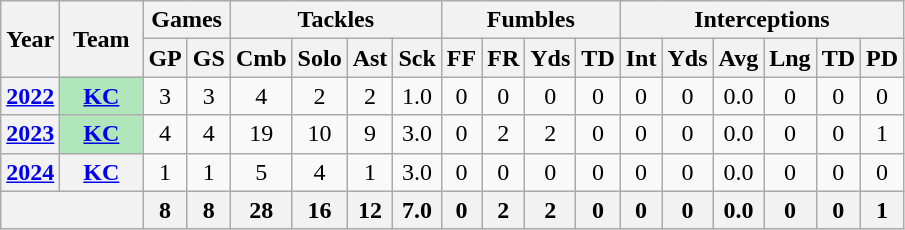<table class="wikitable" style="text-align:center;">
<tr>
<th rowspan="2">Year</th>
<th rowspan="2">Team</th>
<th colspan="2">Games</th>
<th colspan="4">Tackles</th>
<th colspan="4">Fumbles</th>
<th colspan="6">Interceptions</th>
</tr>
<tr>
<th>GP</th>
<th>GS</th>
<th>Cmb</th>
<th>Solo</th>
<th>Ast</th>
<th>Sck</th>
<th>FF</th>
<th>FR</th>
<th>Yds</th>
<th>TD</th>
<th>Int</th>
<th>Yds</th>
<th>Avg</th>
<th>Lng</th>
<th>TD</th>
<th>PD</th>
</tr>
<tr>
<th><a href='#'>2022</a></th>
<th style="background:#afe6ba; width:3em;"><a href='#'>KC</a></th>
<td>3</td>
<td>3</td>
<td>4</td>
<td>2</td>
<td>2</td>
<td>1.0</td>
<td>0</td>
<td>0</td>
<td>0</td>
<td>0</td>
<td>0</td>
<td>0</td>
<td>0.0</td>
<td>0</td>
<td>0</td>
<td>0</td>
</tr>
<tr>
<th><a href='#'>2023</a></th>
<th style="background:#afe6ba; width:3em;"><a href='#'>KC</a></th>
<td>4</td>
<td>4</td>
<td>19</td>
<td>10</td>
<td>9</td>
<td>3.0</td>
<td>0</td>
<td>2</td>
<td>2</td>
<td>0</td>
<td>0</td>
<td>0</td>
<td>0.0</td>
<td>0</td>
<td>0</td>
<td>1</td>
</tr>
<tr>
<th><a href='#'>2024</a></th>
<th><a href='#'>KC</a></th>
<td>1</td>
<td>1</td>
<td>5</td>
<td>4</td>
<td>1</td>
<td>3.0</td>
<td>0</td>
<td>0</td>
<td>0</td>
<td>0</td>
<td>0</td>
<td>0</td>
<td>0.0</td>
<td>0</td>
<td>0</td>
<td>0</td>
</tr>
<tr>
<th colspan="2"></th>
<th>8</th>
<th>8</th>
<th>28</th>
<th>16</th>
<th>12</th>
<th>7.0</th>
<th>0</th>
<th>2</th>
<th>2</th>
<th>0</th>
<th>0</th>
<th>0</th>
<th>0.0</th>
<th>0</th>
<th>0</th>
<th>1</th>
</tr>
</table>
